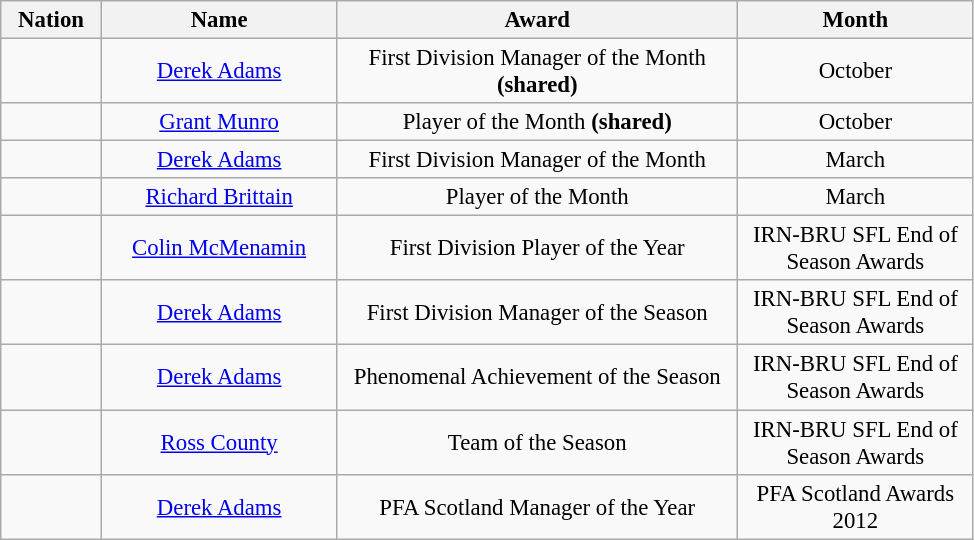<table class="wikitable" style="font-size: 95%; text-align: center;">
<tr>
<th width=60>Nation</th>
<th width=150>Name</th>
<th width=260>Award</th>
<th width=150>Month</th>
</tr>
<tr>
<td></td>
<td><a href='#'>Derek Adams</a></td>
<td>First Division Manager of the Month <strong>(shared)</strong></td>
<td>October</td>
</tr>
<tr>
<td></td>
<td><a href='#'>Grant Munro</a></td>
<td>Player of the Month <strong>(shared)</strong></td>
<td>October</td>
</tr>
<tr>
<td></td>
<td><a href='#'>Derek Adams</a></td>
<td>First Division Manager of the Month</td>
<td>March</td>
</tr>
<tr>
<td></td>
<td><a href='#'>Richard Brittain</a></td>
<td>Player of the Month</td>
<td>March</td>
</tr>
<tr>
<td></td>
<td><a href='#'>Colin McMenamin</a></td>
<td>First Division Player of the Year</td>
<td>IRN-BRU SFL End of Season Awards</td>
</tr>
<tr>
<td></td>
<td><a href='#'>Derek Adams</a></td>
<td>First Division Manager of the Season</td>
<td>IRN-BRU SFL End of Season Awards</td>
</tr>
<tr>
<td></td>
<td><a href='#'>Derek Adams</a></td>
<td>Phenomenal Achievement of the Season</td>
<td>IRN-BRU SFL End of Season Awards</td>
</tr>
<tr>
<td></td>
<td><a href='#'>Ross County</a></td>
<td>Team of the Season</td>
<td>IRN-BRU SFL End of Season Awards</td>
</tr>
<tr>
<td></td>
<td><a href='#'>Derek Adams</a></td>
<td>PFA Scotland Manager of the Year</td>
<td>PFA Scotland Awards 2012</td>
</tr>
</table>
